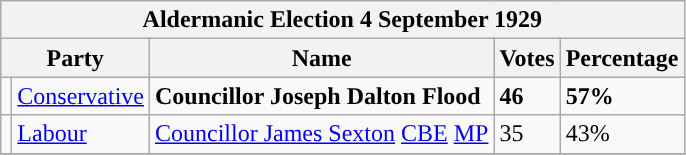<table class="wikitable">
<tr>
<th colspan="5"><strong>Aldermanic Election 4 September 1929</strong></th>
</tr>
<tr>
<th colspan="2">Party</th>
<th>Name</th>
<th>Votes</th>
<th>Percentage</th>
</tr>
<tr>
<td style="background-color:"></td>
<td><a href='#'>Conservative</a></td>
<td><strong>Councillor Joseph Dalton Flood</strong></td>
<td><strong>46</strong></td>
<td><strong>57%</strong></td>
</tr>
<tr>
<td style="background-color:"></td>
<td><a href='#'>Labour</a></td>
<td><a href='#'>Councillor James Sexton</a> <a href='#'>CBE</a> <a href='#'>MP</a></td>
<td>35</td>
<td>43%</td>
</tr>
<tr>
</tr>
</table>
